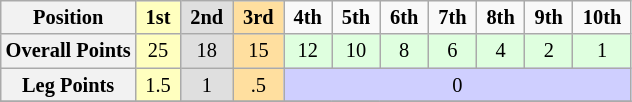<table class="wikitable" style="font-size:85%; text-align:center">
<tr>
<th>Position</th>
<td style="background:#ffffbf;"> <strong>1st</strong> </td>
<td style="background:#dfdfdf;"> <strong>2nd</strong> </td>
<td style="background:#ffdf9f;"> <strong>3rd</strong> </td>
<td> <strong>4th</strong> </td>
<td> <strong>5th</strong> </td>
<td> <strong>6th</strong> </td>
<td> <strong>7th</strong> </td>
<td> <strong>8th</strong> </td>
<td> <strong>9th</strong> </td>
<td> <strong>10th</strong> </td>
</tr>
<tr>
<th>Overall Points</th>
<td style="background:#ffffbf;">25</td>
<td style="background:#dfdfdf;">18</td>
<td style="background:#ffdf9f;">15</td>
<td style="background:#dfffdf;">12</td>
<td style="background:#dfffdf;">10</td>
<td style="background:#dfffdf;">8</td>
<td style="background:#dfffdf;">6</td>
<td style="background:#dfffdf;">4</td>
<td style="background:#dfffdf;">2</td>
<td style="background:#dfffdf;">1</td>
</tr>
<tr>
<th>Leg Points</th>
<td style="background:#ffffbf;">1.5</td>
<td style="background:#dfdfdf;">1</td>
<td style="background:#ffdf9f;">.5</td>
<td style="background:#cfcfff;" colspan=7>0</td>
</tr>
<tr>
</tr>
</table>
